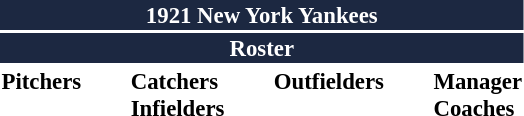<table class="toccolours" style="font-size: 95%;">
<tr>
<th colspan="10" style="background-color: #1c2841; color: white; text-align: center;">1921 New York Yankees</th>
</tr>
<tr>
<td colspan="10" style="background-color: #1c2841; color: white; text-align: center;"><strong>Roster</strong></td>
</tr>
<tr>
<td valign="top"><strong>Pitchers</strong><br>








</td>
<td width="25px"></td>
<td valign="top"><strong>Catchers</strong><br>


<strong>Infielders</strong>





</td>
<td width="25px"></td>
<td valign="top"><strong>Outfielders</strong><br>






</td>
<td width="25px"></td>
<td valign="top"><strong>Manager</strong><br>
<strong>Coaches</strong>

</td>
</tr>
</table>
